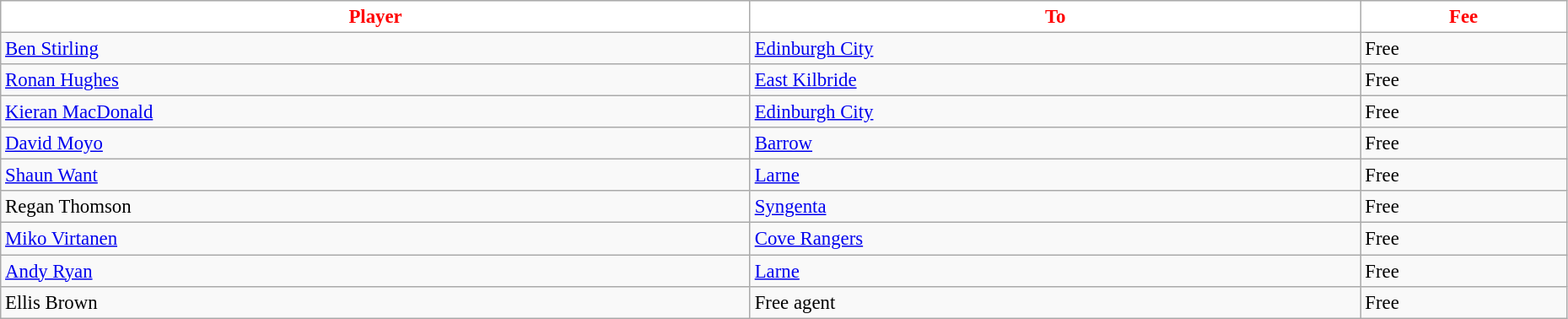<table class="wikitable" style="text-align:left; font-size:95%;width:98%;">
<tr>
<th style="background:white; color:red;">Player</th>
<th style="background:white; color:red;">To</th>
<th style="background:white; color:red;">Fee</th>
</tr>
<tr>
<td> <a href='#'>Ben Stirling</a></td>
<td> <a href='#'>Edinburgh City</a></td>
<td>Free</td>
</tr>
<tr>
<td> <a href='#'>Ronan Hughes</a></td>
<td> <a href='#'>East Kilbride</a></td>
<td>Free</td>
</tr>
<tr>
<td> <a href='#'>Kieran MacDonald</a></td>
<td> <a href='#'>Edinburgh City</a></td>
<td>Free</td>
</tr>
<tr>
<td> <a href='#'>David Moyo</a></td>
<td> <a href='#'>Barrow</a></td>
<td>Free</td>
</tr>
<tr>
<td> <a href='#'>Shaun Want</a></td>
<td> <a href='#'>Larne</a></td>
<td>Free</td>
</tr>
<tr>
<td> Regan Thomson</td>
<td> <a href='#'>Syngenta</a></td>
<td>Free</td>
</tr>
<tr>
<td> <a href='#'>Miko Virtanen</a></td>
<td> <a href='#'>Cove Rangers</a></td>
<td>Free</td>
</tr>
<tr>
<td> <a href='#'>Andy Ryan</a></td>
<td> <a href='#'>Larne</a></td>
<td>Free</td>
</tr>
<tr>
<td> Ellis Brown</td>
<td>Free agent</td>
<td>Free</td>
</tr>
</table>
